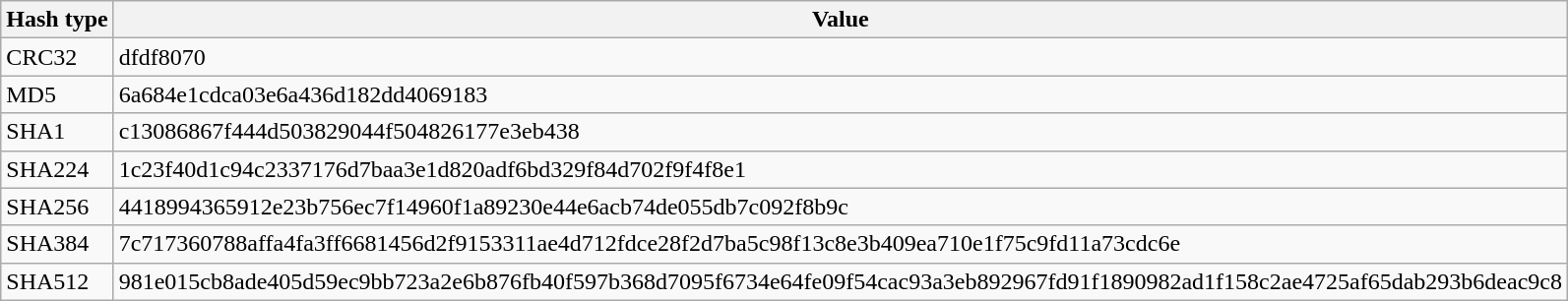<table class="wikitable">
<tr>
<th>Hash type</th>
<th>Value</th>
</tr>
<tr>
<td>CRC32</td>
<td>dfdf8070</td>
</tr>
<tr>
<td>MD5</td>
<td>6a684e1cdca03e6a436d182dd4069183</td>
</tr>
<tr>
<td>SHA1</td>
<td>c13086867f444d503829044f504826177e3eb438</td>
</tr>
<tr>
<td>SHA224</td>
<td>1c23f40d1c94c2337176d7baa3e1d820adf6bd329f84d702f9f4f8e1</td>
</tr>
<tr>
<td>SHA256</td>
<td>4418994365912e23b756ec7f14960f1a89230e44e6acb74de055db7c092f8b9c</td>
</tr>
<tr>
<td>SHA384</td>
<td>7c717360788affa4fa3ff6681456d2f9153311ae4d712fdc<wbr>e28f2d7ba5c98f13c8e3b409ea710e1f75c9fd11a73cdc6e</td>
</tr>
<tr>
<td>SHA512</td>
<td>981e015cb8ade405d59ec9bb723a2e6b876fb40f597b368d7095f6734e64fe09<wbr>f54cac93a3eb892967fd91f1890982ad1f158c2ae4725af65dab293b6deac9c8</td>
</tr>
</table>
